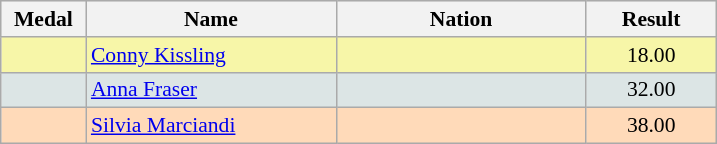<table class=wikitable style="border:1px solid #AAAAAA;font-size:90%">
<tr bgcolor="#E4E4E4">
<th width=50>Medal</th>
<th width=160>Name</th>
<th width=160>Nation</th>
<th width=80>Result</th>
</tr>
<tr bgcolor="#F7F6A8">
<td align="center"></td>
<td><a href='#'>Conny Kissling</a></td>
<td></td>
<td align="center">18.00</td>
</tr>
<tr bgcolor="#DCE5E5">
<td align="center"></td>
<td><a href='#'>Anna Fraser</a></td>
<td></td>
<td align="center">32.00</td>
</tr>
<tr bgcolor="#FFDAB9">
<td align="center"></td>
<td><a href='#'>Silvia Marciandi</a></td>
<td></td>
<td align="center">38.00</td>
</tr>
</table>
